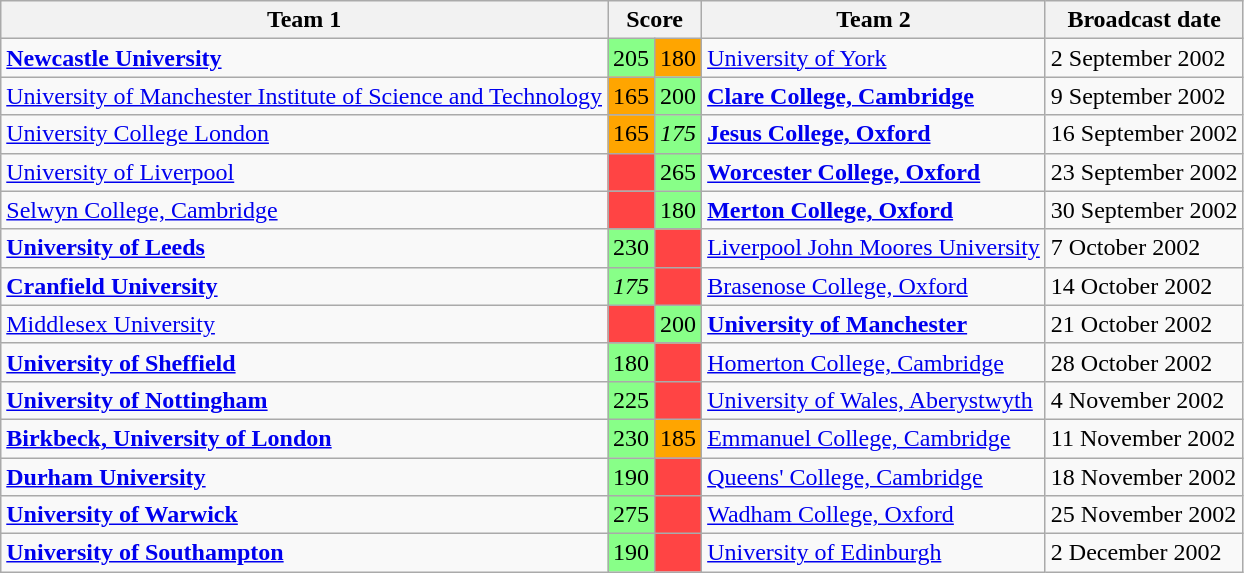<table class="wikitable" border="1">
<tr>
<th>Team 1</th>
<th colspan=2>Score</th>
<th>Team 2</th>
<th>Broadcast date</th>
</tr>
<tr>
<td><strong><a href='#'>Newcastle University</a></strong></td>
<td style="background:#88ff88">205</td>
<td style="background:orange">180</td>
<td><a href='#'>University of York</a></td>
<td>2 September 2002</td>
</tr>
<tr>
<td><a href='#'>University of Manchester Institute of Science and Technology</a></td>
<td style="background:orange">165</td>
<td style="background:#88ff88">200</td>
<td><strong><a href='#'>Clare College, Cambridge</a></strong></td>
<td>9 September 2002</td>
</tr>
<tr>
<td><a href='#'>University College London</a></td>
<td style="background:orange">165</td>
<td style="background:#88ff88"><em>175</em></td>
<td><strong><a href='#'>Jesus College, Oxford</a></strong></td>
<td>16 September 2002</td>
</tr>
<tr>
<td><a href='#'>University of Liverpool</a></td>
<td style="background:#ff4444"></td>
<td style="background:#88ff88">265</td>
<td><strong><a href='#'>Worcester College, Oxford</a></strong></td>
<td>23 September 2002</td>
</tr>
<tr>
<td><a href='#'>Selwyn College, Cambridge</a></td>
<td style="background:#ff4444"></td>
<td style="background:#88ff88">180</td>
<td><strong><a href='#'>Merton College, Oxford</a></strong></td>
<td>30 September 2002</td>
</tr>
<tr>
<td><strong><a href='#'>University of Leeds</a></strong></td>
<td style="background:#88ff88">230</td>
<td style="background:#ff4444"></td>
<td><a href='#'>Liverpool John Moores University</a></td>
<td>7 October 2002</td>
</tr>
<tr>
<td><strong><a href='#'>Cranfield University</a></strong></td>
<td style="background:#88ff88"><em>175</em></td>
<td style="background:#ff4444"></td>
<td><a href='#'>Brasenose College, Oxford</a></td>
<td>14 October 2002</td>
</tr>
<tr>
<td><a href='#'>Middlesex University</a></td>
<td style="background:#ff4444"></td>
<td style="background:#88ff88">200</td>
<td><strong><a href='#'>University of Manchester</a></strong></td>
<td>21 October 2002</td>
</tr>
<tr>
<td><strong><a href='#'>University of Sheffield</a></strong></td>
<td style="background:#88ff88">180</td>
<td style="background:#ff4444"></td>
<td><a href='#'>Homerton College, Cambridge</a></td>
<td>28 October 2002</td>
</tr>
<tr>
<td><strong><a href='#'>University of Nottingham</a></strong></td>
<td style="background:#88ff88">225</td>
<td style="background:#ff4444"></td>
<td><a href='#'>University of Wales, Aberystwyth</a></td>
<td>4 November 2002</td>
</tr>
<tr>
<td><strong><a href='#'>Birkbeck, University of London</a></strong></td>
<td style="background:#88ff88">230</td>
<td style="background:orange">185</td>
<td><a href='#'>Emmanuel College, Cambridge</a></td>
<td>11 November 2002</td>
</tr>
<tr>
<td><strong><a href='#'>Durham University</a></strong></td>
<td style="background:#88ff88">190</td>
<td style="background:#ff4444"></td>
<td><a href='#'>Queens' College, Cambridge</a></td>
<td>18 November 2002</td>
</tr>
<tr>
<td><strong><a href='#'>University of Warwick</a></strong></td>
<td style="background:#88ff88">275</td>
<td style="background:#ff4444"></td>
<td><a href='#'>Wadham College, Oxford</a></td>
<td>25 November 2002</td>
</tr>
<tr>
<td><strong><a href='#'>University of Southampton</a></strong></td>
<td style="background:#88ff88">190</td>
<td style="background:#ff4444"></td>
<td><a href='#'>University of Edinburgh</a></td>
<td>2 December 2002</td>
</tr>
</table>
